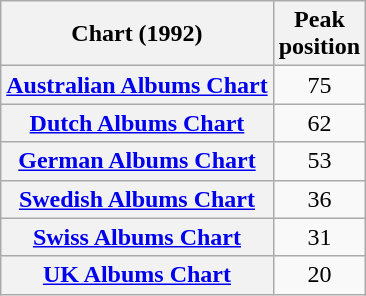<table class="wikitable sortable plainrowheaders">
<tr>
<th>Chart (1992)</th>
<th>Peak<br>position</th>
</tr>
<tr>
<th scope="row"><a href='#'>Australian Albums Chart</a></th>
<td style="text-align:center;">75</td>
</tr>
<tr>
<th scope="row"><a href='#'>Dutch Albums Chart</a></th>
<td style="text-align:center;">62</td>
</tr>
<tr>
<th scope="row"><a href='#'>German Albums Chart</a></th>
<td style="text-align:center;">53</td>
</tr>
<tr>
<th scope="row"><a href='#'>Swedish Albums Chart</a></th>
<td style="text-align:center;">36</td>
</tr>
<tr>
<th scope="row"><a href='#'>Swiss Albums Chart</a></th>
<td style="text-align:center;">31</td>
</tr>
<tr>
<th scope="row"><a href='#'>UK Albums Chart</a></th>
<td style="text-align:center;">20</td>
</tr>
</table>
